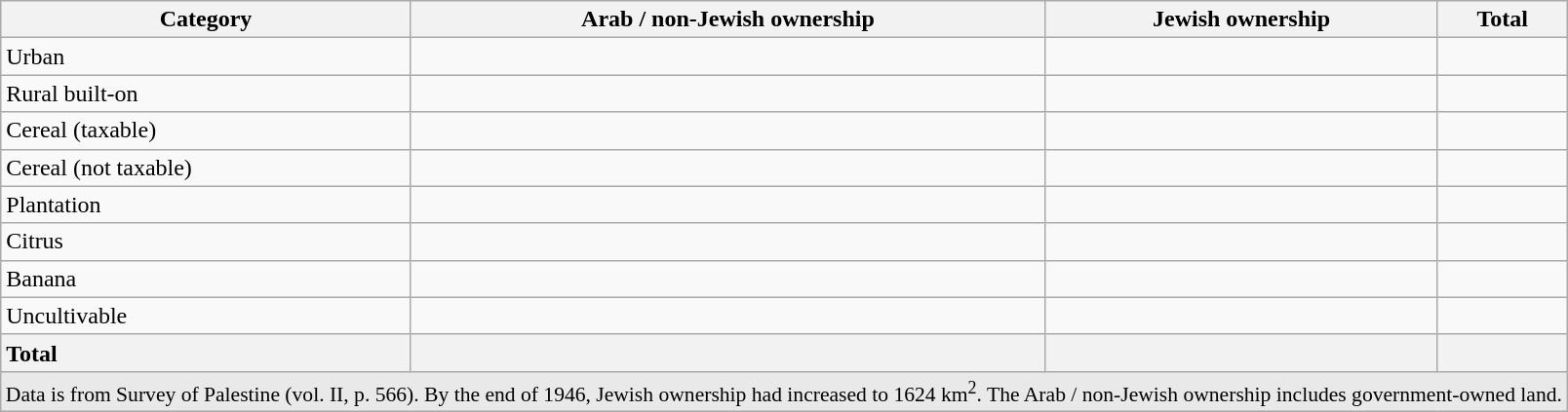<table class="wikitable" style="text-align:right;">
<tr>
<th>Category</th>
<th>Arab / non-Jewish ownership</th>
<th>Jewish ownership</th>
<th>Total</th>
</tr>
<tr>
<td align="left">Urban</td>
<td></td>
<td></td>
<td></td>
</tr>
<tr>
<td align="left">Rural built-on</td>
<td></td>
<td></td>
<td></td>
</tr>
<tr>
<td align="left">Cereal (taxable)</td>
<td></td>
<td></td>
<td></td>
</tr>
<tr>
<td align="left">Cereal (not taxable)</td>
<td></td>
<td></td>
<td></td>
</tr>
<tr>
<td align="left">Plantation</td>
<td></td>
<td></td>
<td></td>
</tr>
<tr>
<td align="left">Citrus</td>
<td></td>
<td></td>
<td></td>
</tr>
<tr>
<td align="left">Banana</td>
<td></td>
<td></td>
<td></td>
</tr>
<tr>
<td align="left">Uncultivable</td>
<td></td>
<td></td>
<td></td>
</tr>
<tr style="background:#f2f2f2; font-weight:bold">
<td align="left">Total</td>
<td></td>
<td></td>
<td></td>
</tr>
<tr>
<td colspan="7" style="background:#e9e9e9;font-size:90%;">Data is from Survey of Palestine (vol. II, p. 566). By the end of 1946, Jewish ownership had increased to 1624 km<sup>2</sup>. The Arab / non-Jewish ownership includes government-owned land.</td>
</tr>
</table>
